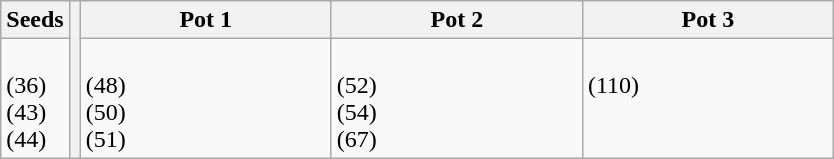<table class="wikitable">
<tr>
<th>Seeds</th>
<th rowspan=2></th>
<th width=160>Pot 1</th>
<th width=160>Pot 2</th>
<th width=160>Pot 3</th>
</tr>
<tr>
<td><br> (36) <br>
 (43) <br>
 (44) </td>
<td><br> (48)<br>
 (50)<br>
 (51)</td>
<td><br> (52)<br>
 (54)<br>
 (67)</td>
<td valign=top><br> (110)</td>
</tr>
</table>
